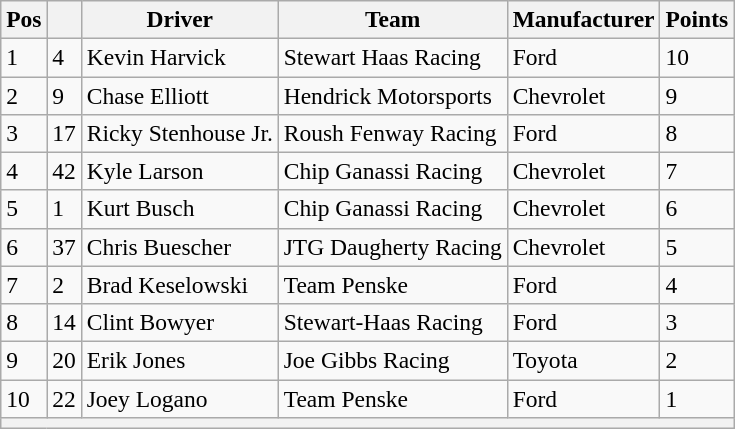<table class="wikitable" style="font-size:98%">
<tr>
<th>Pos</th>
<th></th>
<th>Driver</th>
<th>Team</th>
<th>Manufacturer</th>
<th>Points</th>
</tr>
<tr>
<td>1</td>
<td>4</td>
<td>Kevin Harvick</td>
<td>Stewart Haas Racing</td>
<td>Ford</td>
<td>10</td>
</tr>
<tr>
<td>2</td>
<td>9</td>
<td>Chase Elliott</td>
<td>Hendrick Motorsports</td>
<td>Chevrolet</td>
<td>9</td>
</tr>
<tr>
<td>3</td>
<td>17</td>
<td>Ricky Stenhouse Jr.</td>
<td>Roush Fenway Racing</td>
<td>Ford</td>
<td>8</td>
</tr>
<tr>
<td>4</td>
<td>42</td>
<td>Kyle Larson</td>
<td>Chip Ganassi Racing</td>
<td>Chevrolet</td>
<td>7</td>
</tr>
<tr>
<td>5</td>
<td>1</td>
<td>Kurt Busch</td>
<td>Chip Ganassi Racing</td>
<td>Chevrolet</td>
<td>6</td>
</tr>
<tr>
<td>6</td>
<td>37</td>
<td>Chris Buescher</td>
<td>JTG Daugherty Racing</td>
<td>Chevrolet</td>
<td>5</td>
</tr>
<tr>
<td>7</td>
<td>2</td>
<td>Brad Keselowski</td>
<td>Team Penske</td>
<td>Ford</td>
<td>4</td>
</tr>
<tr>
<td>8</td>
<td>14</td>
<td>Clint Bowyer</td>
<td>Stewart-Haas Racing</td>
<td>Ford</td>
<td>3</td>
</tr>
<tr>
<td>9</td>
<td>20</td>
<td>Erik Jones</td>
<td>Joe Gibbs Racing</td>
<td>Toyota</td>
<td>2</td>
</tr>
<tr>
<td>10</td>
<td>22</td>
<td>Joey Logano</td>
<td>Team Penske</td>
<td>Ford</td>
<td>1</td>
</tr>
<tr>
<th colspan="6"></th>
</tr>
</table>
